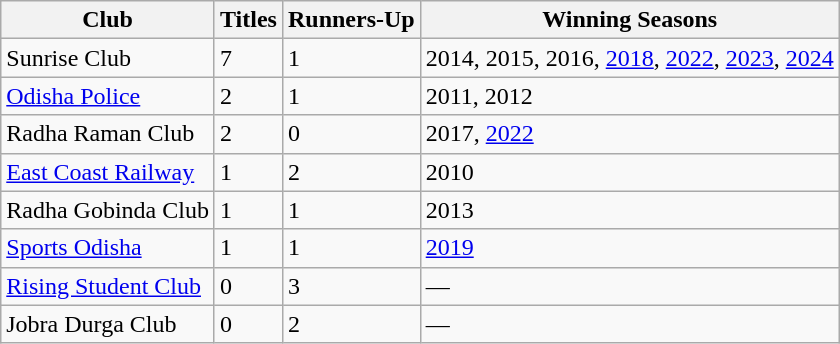<table class="wikitable">
<tr>
<th>Club</th>
<th>Titles</th>
<th>Runners-Up</th>
<th>Winning Seasons</th>
</tr>
<tr>
<td align=left>Sunrise Club</td>
<td>7</td>
<td>1</td>
<td>2014, 2015, 2016, <a href='#'>2018</a>, <a href='#'>2022</a>, <a href='#'>2023</a>, <a href='#'>2024</a></td>
</tr>
<tr>
<td align=left><a href='#'>Odisha Police</a></td>
<td>2</td>
<td>1</td>
<td>2011, 2012</td>
</tr>
<tr>
<td align=left>Radha Raman Club</td>
<td>2</td>
<td>0</td>
<td>2017, <a href='#'>2022</a></td>
</tr>
<tr>
<td align=left><a href='#'>East Coast Railway</a></td>
<td>1</td>
<td>2</td>
<td>2010</td>
</tr>
<tr>
<td align=left>Radha Gobinda Club</td>
<td>1</td>
<td>1</td>
<td>2013</td>
</tr>
<tr>
<td align=left><a href='#'>Sports Odisha</a></td>
<td>1</td>
<td>1</td>
<td><a href='#'>2019</a></td>
</tr>
<tr>
<td align=left><a href='#'>Rising Student Club</a></td>
<td>0</td>
<td>3</td>
<td>—</td>
</tr>
<tr>
<td align=left>Jobra Durga Club</td>
<td>0</td>
<td>2</td>
<td>—</td>
</tr>
</table>
